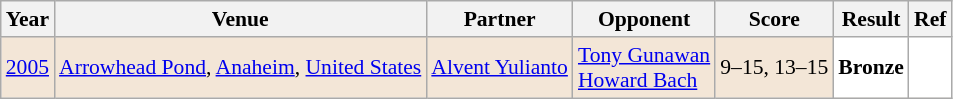<table class="sortable wikitable" style="font-size: 90%;">
<tr>
<th>Year</th>
<th>Venue</th>
<th>Partner</th>
<th>Opponent</th>
<th>Score</th>
<th>Result</th>
<th>Ref</th>
</tr>
<tr style="background:#F3E6D7">
<td align="center"><a href='#'>2005</a></td>
<td align="left"><a href='#'>Arrowhead Pond</a>, <a href='#'>Anaheim</a>, <a href='#'>United States</a></td>
<td align="left"> <a href='#'>Alvent Yulianto</a></td>
<td align="left"> <a href='#'>Tony Gunawan</a> <br>  <a href='#'>Howard Bach</a></td>
<td align="left">9–15, 13–15</td>
<td style="text-align:left; background:white"> <strong>Bronze</strong></td>
<td style="text-align:center; background:white"></td>
</tr>
</table>
